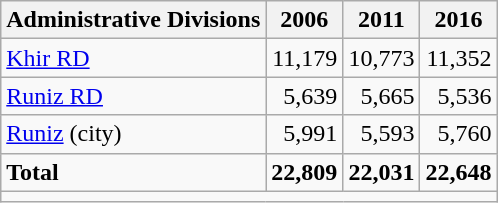<table class="wikitable">
<tr>
<th>Administrative Divisions</th>
<th>2006</th>
<th>2011</th>
<th>2016</th>
</tr>
<tr>
<td><a href='#'>Khir RD</a></td>
<td style="text-align: right;">11,179</td>
<td style="text-align: right;">10,773</td>
<td style="text-align: right;">11,352</td>
</tr>
<tr>
<td><a href='#'>Runiz RD</a></td>
<td style="text-align: right;">5,639</td>
<td style="text-align: right;">5,665</td>
<td style="text-align: right;">5,536</td>
</tr>
<tr>
<td><a href='#'>Runiz</a> (city)</td>
<td style="text-align: right;">5,991</td>
<td style="text-align: right;">5,593</td>
<td style="text-align: right;">5,760</td>
</tr>
<tr>
<td><strong>Total</strong></td>
<td style="text-align: right;"><strong>22,809</strong></td>
<td style="text-align: right;"><strong>22,031</strong></td>
<td style="text-align: right;"><strong>22,648</strong></td>
</tr>
<tr>
<td colspan=4></td>
</tr>
</table>
